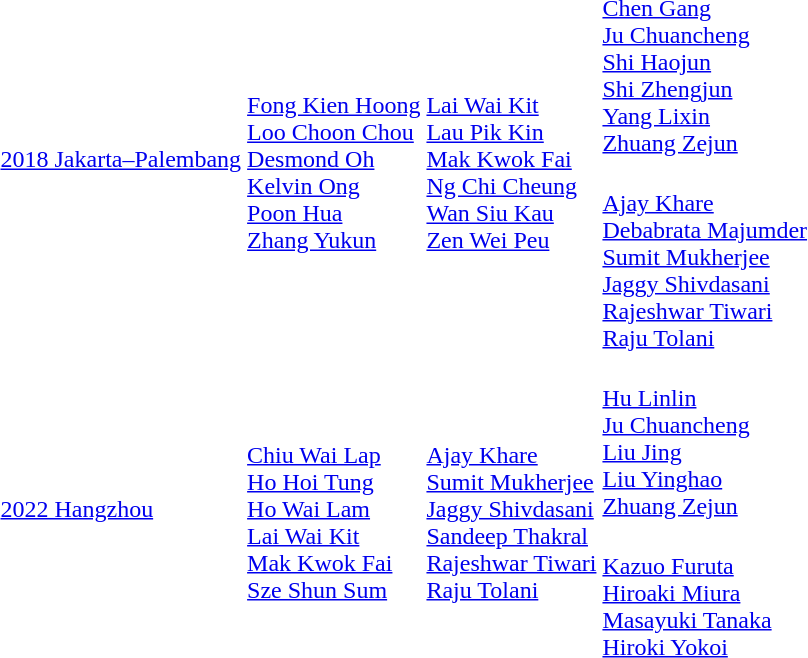<table>
<tr>
<td rowspan=2><a href='#'>2018 Jakarta–Palembang</a></td>
<td rowspan=2><br><a href='#'>Fong Kien Hoong</a><br><a href='#'>Loo Choon Chou</a><br><a href='#'>Desmond Oh</a><br><a href='#'>Kelvin Ong</a><br><a href='#'>Poon Hua</a><br><a href='#'>Zhang Yukun</a></td>
<td rowspan=2><br><a href='#'>Lai Wai Kit</a><br><a href='#'>Lau Pik Kin</a><br><a href='#'>Mak Kwok Fai</a><br><a href='#'>Ng Chi Cheung</a><br><a href='#'>Wan Siu Kau</a><br><a href='#'>Zen Wei Peu</a></td>
<td><br><a href='#'>Chen Gang</a><br><a href='#'>Ju Chuancheng</a><br><a href='#'>Shi Haojun</a><br><a href='#'>Shi Zhengjun</a><br><a href='#'>Yang Lixin</a><br><a href='#'>Zhuang Zejun</a></td>
</tr>
<tr>
<td><br><a href='#'>Ajay Khare</a><br><a href='#'>Debabrata Majumder</a><br><a href='#'>Sumit Mukherjee</a><br><a href='#'>Jaggy Shivdasani</a><br><a href='#'>Rajeshwar Tiwari</a><br><a href='#'>Raju Tolani</a></td>
</tr>
<tr>
<td rowspan=2><a href='#'>2022 Hangzhou</a></td>
<td rowspan=2><br><a href='#'>Chiu Wai Lap</a><br><a href='#'>Ho Hoi Tung</a><br><a href='#'>Ho Wai Lam</a><br><a href='#'>Lai Wai Kit</a><br><a href='#'>Mak Kwok Fai</a><br><a href='#'>Sze Shun Sum</a></td>
<td rowspan=2><br><a href='#'>Ajay Khare</a><br><a href='#'>Sumit Mukherjee</a><br><a href='#'>Jaggy Shivdasani</a><br><a href='#'>Sandeep Thakral</a><br><a href='#'>Rajeshwar Tiwari</a><br><a href='#'>Raju Tolani</a></td>
<td><br><a href='#'>Hu Linlin</a><br><a href='#'>Ju Chuancheng</a><br><a href='#'>Liu Jing</a><br><a href='#'>Liu Yinghao</a><br><a href='#'>Zhuang Zejun</a></td>
</tr>
<tr>
<td><br><a href='#'>Kazuo Furuta</a><br><a href='#'>Hiroaki Miura</a><br><a href='#'>Masayuki Tanaka</a><br><a href='#'>Hiroki Yokoi</a></td>
</tr>
</table>
